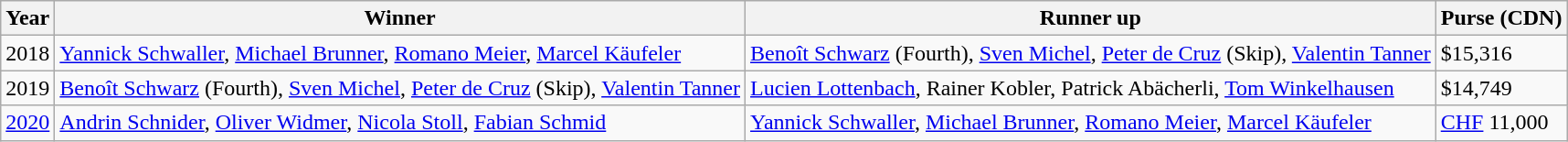<table class="wikitable">
<tr>
<th scope="col">Year</th>
<th scope="col">Winner</th>
<th scope="col">Runner up</th>
<th scope="col">Purse (CDN)</th>
</tr>
<tr>
<td>2018</td>
<td> <a href='#'>Yannick Schwaller</a>, <a href='#'>Michael Brunner</a>, <a href='#'>Romano Meier</a>, <a href='#'>Marcel Käufeler</a></td>
<td> <a href='#'>Benoît Schwarz</a> (Fourth), <a href='#'>Sven Michel</a>, <a href='#'>Peter de Cruz</a> (Skip), <a href='#'>Valentin Tanner</a></td>
<td>$15,316</td>
</tr>
<tr>
<td>2019</td>
<td> <a href='#'>Benoît Schwarz</a> (Fourth), <a href='#'>Sven Michel</a>, <a href='#'>Peter de Cruz</a> (Skip), <a href='#'>Valentin Tanner</a></td>
<td> <a href='#'>Lucien Lottenbach</a>, Rainer Kobler, Patrick Abächerli, <a href='#'>Tom Winkelhausen</a></td>
<td>$14,749</td>
</tr>
<tr>
<td><a href='#'>2020</a></td>
<td> <a href='#'>Andrin Schnider</a>, <a href='#'>Oliver Widmer</a>, <a href='#'>Nicola Stoll</a>, <a href='#'>Fabian Schmid</a></td>
<td> <a href='#'>Yannick Schwaller</a>, <a href='#'>Michael Brunner</a>, <a href='#'>Romano Meier</a>, <a href='#'>Marcel Käufeler</a></td>
<td><a href='#'>CHF</a> 11,000</td>
</tr>
</table>
